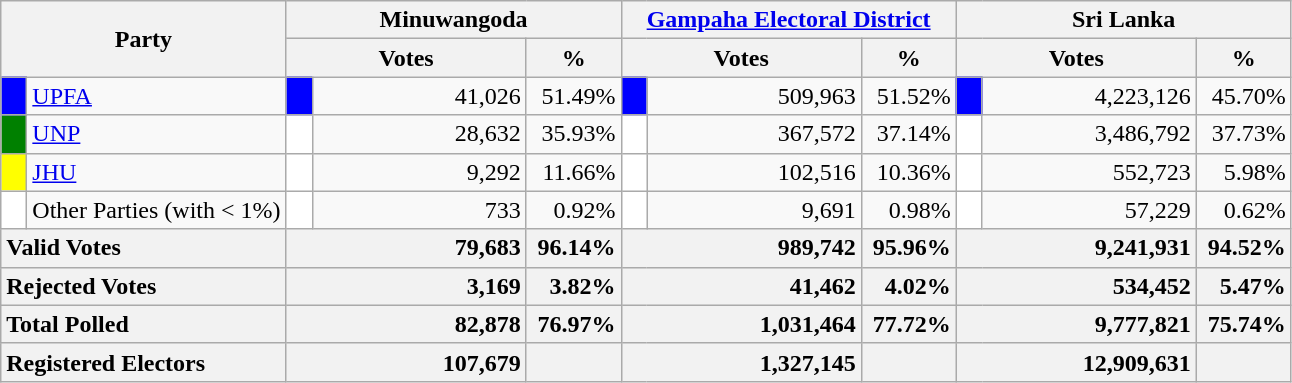<table class="wikitable">
<tr>
<th colspan="2" width="144px"rowspan="2">Party</th>
<th colspan="3" width="216px">Minuwangoda</th>
<th colspan="3" width="216px"><a href='#'>Gampaha Electoral District</a></th>
<th colspan="3" width="216px">Sri Lanka</th>
</tr>
<tr>
<th colspan="2" width="144px">Votes</th>
<th>%</th>
<th colspan="2" width="144px">Votes</th>
<th>%</th>
<th colspan="2" width="144px">Votes</th>
<th>%</th>
</tr>
<tr>
<td style="background-color:blue;" width="10px"></td>
<td style="text-align:left;"><a href='#'>UPFA</a></td>
<td style="background-color:blue;" width="10px"></td>
<td style="text-align:right;">41,026</td>
<td style="text-align:right;">51.49%</td>
<td style="background-color:blue;" width="10px"></td>
<td style="text-align:right;">509,963</td>
<td style="text-align:right;">51.52%</td>
<td style="background-color:blue;" width="10px"></td>
<td style="text-align:right;">4,223,126</td>
<td style="text-align:right;">45.70%</td>
</tr>
<tr>
<td style="background-color:green;" width="10px"></td>
<td style="text-align:left;"><a href='#'>UNP</a></td>
<td style="background-color:white;" width="10px"></td>
<td style="text-align:right;">28,632</td>
<td style="text-align:right;">35.93%</td>
<td style="background-color:white;" width="10px"></td>
<td style="text-align:right;">367,572</td>
<td style="text-align:right;">37.14%</td>
<td style="background-color:white;" width="10px"></td>
<td style="text-align:right;">3,486,792</td>
<td style="text-align:right;">37.73%</td>
</tr>
<tr>
<td style="background-color:yellow;" width="10px"></td>
<td style="text-align:left;"><a href='#'>JHU</a></td>
<td style="background-color:white;" width="10px"></td>
<td style="text-align:right;">9,292</td>
<td style="text-align:right;">11.66%</td>
<td style="background-color:white;" width="10px"></td>
<td style="text-align:right;">102,516</td>
<td style="text-align:right;">10.36%</td>
<td style="background-color:white;" width="10px"></td>
<td style="text-align:right;">552,723</td>
<td style="text-align:right;">5.98%</td>
</tr>
<tr>
<td style="background-color:white;" width="10px"></td>
<td style="text-align:left;">Other Parties (with < 1%)</td>
<td style="background-color:white;" width="10px"></td>
<td style="text-align:right;">733</td>
<td style="text-align:right;">0.92%</td>
<td style="background-color:white;" width="10px"></td>
<td style="text-align:right;">9,691</td>
<td style="text-align:right;">0.98%</td>
<td style="background-color:white;" width="10px"></td>
<td style="text-align:right;">57,229</td>
<td style="text-align:right;">0.62%</td>
</tr>
<tr>
<th colspan="2" width="144px"style="text-align:left;">Valid Votes</th>
<th style="text-align:right;"colspan="2" width="144px">79,683</th>
<th style="text-align:right;">96.14%</th>
<th style="text-align:right;"colspan="2" width="144px">989,742</th>
<th style="text-align:right;">95.96%</th>
<th style="text-align:right;"colspan="2" width="144px">9,241,931</th>
<th style="text-align:right;">94.52%</th>
</tr>
<tr>
<th colspan="2" width="144px"style="text-align:left;">Rejected Votes</th>
<th style="text-align:right;"colspan="2" width="144px">3,169</th>
<th style="text-align:right;">3.82%</th>
<th style="text-align:right;"colspan="2" width="144px">41,462</th>
<th style="text-align:right;">4.02%</th>
<th style="text-align:right;"colspan="2" width="144px">534,452</th>
<th style="text-align:right;">5.47%</th>
</tr>
<tr>
<th colspan="2" width="144px"style="text-align:left;">Total Polled</th>
<th style="text-align:right;"colspan="2" width="144px">82,878</th>
<th style="text-align:right;">76.97%</th>
<th style="text-align:right;"colspan="2" width="144px">1,031,464</th>
<th style="text-align:right;">77.72%</th>
<th style="text-align:right;"colspan="2" width="144px">9,777,821</th>
<th style="text-align:right;">75.74%</th>
</tr>
<tr>
<th colspan="2" width="144px"style="text-align:left;">Registered Electors</th>
<th style="text-align:right;"colspan="2" width="144px">107,679</th>
<th></th>
<th style="text-align:right;"colspan="2" width="144px">1,327,145</th>
<th></th>
<th style="text-align:right;"colspan="2" width="144px">12,909,631</th>
<th></th>
</tr>
</table>
